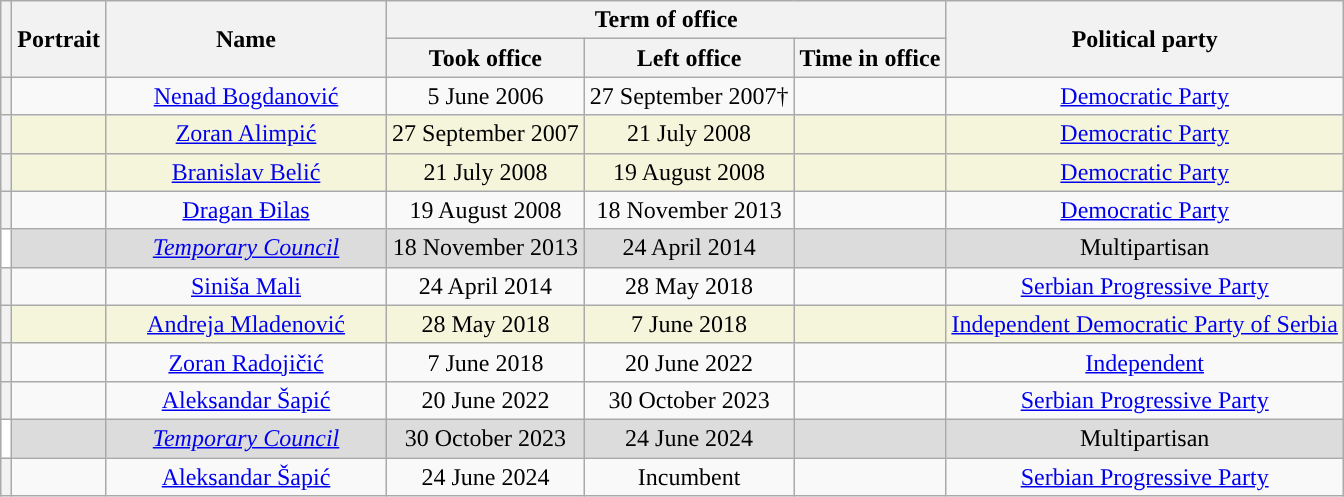<table class="wikitable" style="text-align:center;">
<tr>
<th rowspan=2></th>
<th rowspan=2>Portrait</th>
<th rowspan=2 width=180>Name<br></th>
<th colspan=3>Term of office</th>
<th rowspan=2>Political party</th>
</tr>
<tr>
<th>Took office</th>
<th>Left office</th>
<th>Time in office</th>
</tr>
<tr>
<th style="background:"></th>
<td></td>
<td><a href='#'>Nenad Bogdanović</a><br></td>
<td>5 June 2006</td>
<td>27 September 2007†</td>
<td></td>
<td><a href='#'>Democratic Party</a></td>
</tr>
<tr style="background:#F5F5DC;">
<th style="background:"></th>
<td></td>
<td><a href='#'>Zoran Alimpić</a><br></td>
<td>27 September 2007</td>
<td>21 July 2008</td>
<td></td>
<td><a href='#'>Democratic Party</a></td>
</tr>
<tr style="background:#F5F5DC;">
<th style="background:"></th>
<td></td>
<td><a href='#'>Branislav Belić</a><br></td>
<td>21 July 2008</td>
<td>19 August 2008</td>
<td></td>
<td><a href='#'>Democratic Party</a></td>
</tr>
<tr>
<th style="background:"></th>
<td></td>
<td><a href='#'>Dragan Đilas</a><br></td>
<td>19 August 2008</td>
<td>18 November 2013</td>
<td></td>
<td><a href='#'>Democratic Party</a></td>
</tr>
<tr style="background:#DCDCDC;">
<th style="background:white;"></th>
<td></td>
<td><em><a href='#'>Temporary Council</a></em><br></td>
<td>18 November 2013</td>
<td>24 April 2014</td>
<td></td>
<td>Multipartisan</td>
</tr>
<tr>
<th style="background:"></th>
<td></td>
<td><a href='#'>Siniša Mali</a><br></td>
<td>24 April 2014</td>
<td>28 May 2018</td>
<td></td>
<td><a href='#'>Serbian Progressive Party</a></td>
</tr>
<tr style="background:#F5F5DC;">
<th style="background:"></th>
<td></td>
<td><a href='#'>Andreja Mladenović</a><br></td>
<td>28 May 2018</td>
<td>7 June 2018</td>
<td></td>
<td><a href='#'>Independent Democratic Party of Serbia</a></td>
</tr>
<tr>
<th style="background:"></th>
<td></td>
<td><a href='#'>Zoran Radojičić</a><br></td>
<td>7 June 2018</td>
<td>20 June 2022</td>
<td></td>
<td><a href='#'>Independent</a></td>
</tr>
<tr>
<th style="background:"></th>
<td></td>
<td><a href='#'>Aleksandar Šapić</a><br></td>
<td>20 June 2022</td>
<td>30 October 2023</td>
<td></td>
<td><a href='#'>Serbian Progressive Party</a></td>
</tr>
<tr style="background:#DCDCDC;">
<th style="background:white;"></th>
<td></td>
<td><em><a href='#'>Temporary Council</a></em><br></td>
<td>30 October 2023</td>
<td>24 June 2024</td>
<td></td>
<td>Multipartisan</td>
</tr>
<tr>
<th style="background:"></th>
<td></td>
<td><a href='#'>Aleksandar Šapić</a><br></td>
<td>24 June 2024</td>
<td>Incumbent</td>
<td></td>
<td><a href='#'>Serbian Progressive Party</a></td>
</tr>
</table>
